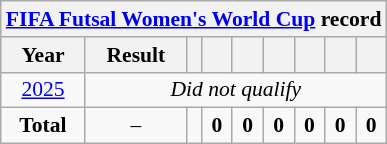<table class="wikitable" style="text-align: center;font-size:90%;">
<tr>
<th colspan="9"><a href='#'>FIFA Futsal Women's World Cup</a> record</th>
</tr>
<tr>
<th>Year</th>
<th>Result</th>
<th></th>
<th></th>
<th></th>
<th></th>
<th></th>
<th></th>
<th></th>
</tr>
<tr>
<td style=> <a href='#'>2025</a></td>
<td colspan="8"><em>Did not qualify</em></td>
</tr>
<tr>
<td><strong>Total</strong></td>
<td>–</td>
<td><strong></strong></td>
<td><strong>0</strong></td>
<td><strong>0</strong></td>
<td><strong>0</strong></td>
<td><strong>0</strong></td>
<td><strong>0</strong></td>
<td><strong>0</strong></td>
</tr>
</table>
